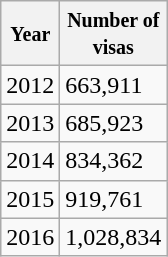<table class="wikitable">
<tr>
<th><small>Year</small></th>
<th><small>Number of</small><br><small>visas</small></th>
</tr>
<tr>
<td>2012</td>
<td>663,911</td>
</tr>
<tr>
<td>2013</td>
<td>685,923</td>
</tr>
<tr>
<td>2014</td>
<td>834,362</td>
</tr>
<tr>
<td>2015</td>
<td>919,761</td>
</tr>
<tr>
<td>2016</td>
<td>1,028,834</td>
</tr>
</table>
